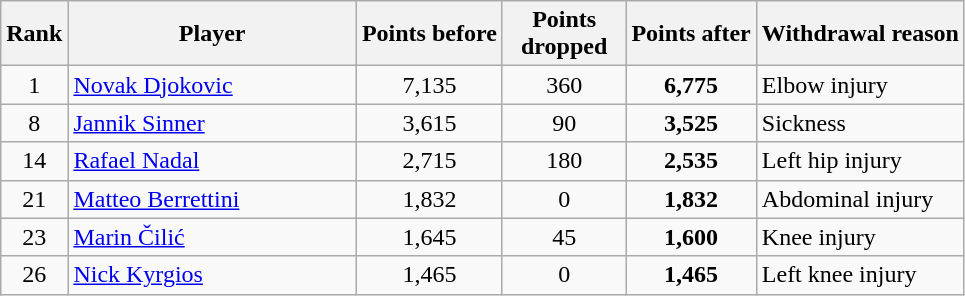<table class="wikitable sortable">
<tr>
<th>Rank</th>
<th style="width:185px;">Player</th>
<th>Points before</th>
<th style="width:75px;">Points dropped</th>
<th>Points after</th>
<th>Withdrawal reason</th>
</tr>
<tr>
<td style="text-align:center;">1</td>
<td> <a href='#'>Novak Djokovic</a></td>
<td style="text-align:center;">7,135</td>
<td style="text-align:center;">360</td>
<td style="text-align:center;"><strong>6,775</strong></td>
<td>Elbow injury</td>
</tr>
<tr>
<td style="text-align:center;">8</td>
<td> <a href='#'>Jannik Sinner</a></td>
<td style="text-align:center;">3,615</td>
<td style="text-align:center;">90</td>
<td style="text-align:center;"><strong>3,525</strong></td>
<td>Sickness</td>
</tr>
<tr>
<td style="text-align:center;">14</td>
<td> <a href='#'>Rafael Nadal</a></td>
<td style="text-align:center;">2,715</td>
<td style="text-align:center;">180</td>
<td style="text-align:center;"><strong>2,535</strong></td>
<td>Left hip injury</td>
</tr>
<tr>
<td style="text-align:center;">21</td>
<td> <a href='#'>Matteo Berrettini</a></td>
<td style="text-align:center;">1,832</td>
<td style="text-align:center;">0</td>
<td style="text-align:center;"><strong>1,832</strong></td>
<td>Abdominal injury</td>
</tr>
<tr>
<td style="text-align:center;">23</td>
<td> <a href='#'>Marin Čilić</a></td>
<td style="text-align:center;">1,645</td>
<td style="text-align:center;">45</td>
<td style="text-align:center;"><strong>1,600</strong></td>
<td>Knee injury</td>
</tr>
<tr>
<td style="text-align:center;">26</td>
<td> <a href='#'>Nick Kyrgios</a></td>
<td style="text-align:center;">1,465</td>
<td style="text-align:center;">0</td>
<td style="text-align:center;"><strong>1,465</strong></td>
<td>Left knee injury</td>
</tr>
</table>
